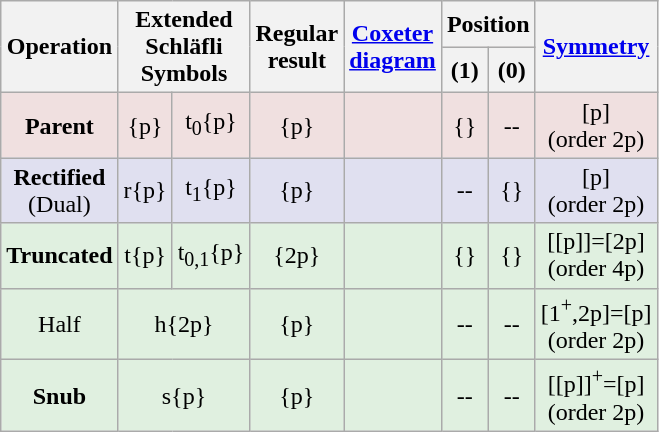<table class="wikitable" valign=center>
<tr>
<th rowspan=2>Operation</th>
<th rowspan=2 colspan=2>Extended<br>Schläfli<br>Symbols</th>
<th rowspan=2>Regular<br>result</th>
<th rowspan=2><a href='#'>Coxeter<br>diagram</a></th>
<th colspan=2>Position</th>
<th rowspan=2><a href='#'>Symmetry</a></th>
</tr>
<tr BGCOLOR="#f0e0e0" align=center>
<th>(1)</th>
<th>(0)</th>
</tr>
<tr BGCOLOR="#f0e0e0" align=center>
<td><strong>Parent</strong></td>
<td>{p}</td>
<td>t<sub>0</sub>{p}</td>
<td>{p}</td>
<td></td>
<td>{}</td>
<td>--</td>
<td>[p]<br>(order 2p)</td>
</tr>
<tr BGCOLOR="#e0e0f0" align=center>
<td><strong>Rectified</strong><br>(Dual)</td>
<td>r{p}</td>
<td>t<sub>1</sub>{p}</td>
<td>{p}</td>
<td></td>
<td>--</td>
<td>{}</td>
<td>[p]<br>(order 2p)</td>
</tr>
<tr BGCOLOR="#e0f0e0" align=center>
<td><strong>Truncated</strong></td>
<td>t{p}</td>
<td>t<sub>0,1</sub>{p}</td>
<td>{2p}</td>
<td></td>
<td>{}</td>
<td>{}</td>
<td>[[p]]=[2p]<br>(order 4p)</td>
</tr>
<tr BGCOLOR="#e0f0e0" align=center>
<td>Half</td>
<td colspan=2>h{2p}</td>
<td>{p}</td>
<td></td>
<td>--</td>
<td>--</td>
<td>[1<sup>+</sup>,2p]=[p]<br>(order 2p)</td>
</tr>
<tr BGCOLOR="#e0f0e0" align=center>
<td><strong>Snub</strong></td>
<td colspan=2>s{p}</td>
<td>{p}</td>
<td></td>
<td>--</td>
<td>--</td>
<td>[[p]]<sup>+</sup>=[p]<br>(order 2p)</td>
</tr>
</table>
